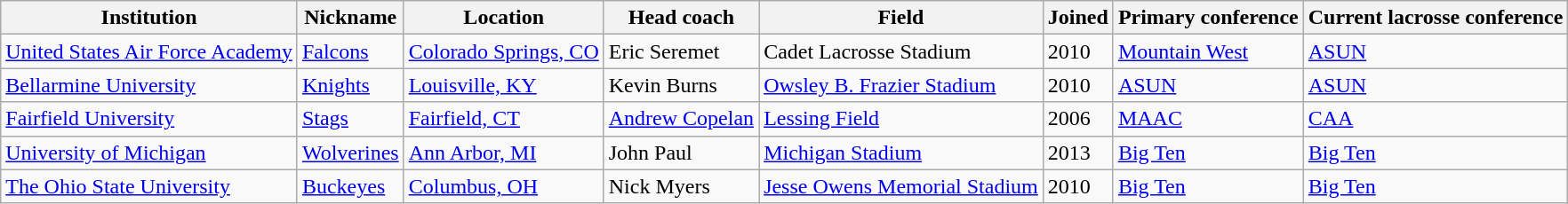<table class= "wikitable">
<tr>
<th>Institution</th>
<th>Nickname</th>
<th>Location</th>
<th>Head coach</th>
<th>Field</th>
<th>Joined</th>
<th>Primary conference</th>
<th>Current lacrosse conference</th>
</tr>
<tr>
<td><a href='#'>United States Air Force Academy</a></td>
<td><a href='#'>Falcons</a></td>
<td><a href='#'>Colorado Springs, CO</a></td>
<td>Eric Seremet</td>
<td>Cadet Lacrosse Stadium</td>
<td>2010</td>
<td><a href='#'>Mountain West</a></td>
<td><a href='#'>ASUN</a></td>
</tr>
<tr>
<td><a href='#'>Bellarmine University</a></td>
<td><a href='#'>Knights</a></td>
<td><a href='#'>Louisville, KY</a></td>
<td>Kevin Burns</td>
<td><a href='#'>Owsley B. Frazier Stadium</a></td>
<td>2010</td>
<td><a href='#'>ASUN</a></td>
<td><a href='#'>ASUN</a></td>
</tr>
<tr>
<td><a href='#'>Fairfield University</a></td>
<td><a href='#'>Stags</a></td>
<td><a href='#'>Fairfield, CT</a></td>
<td><a href='#'>Andrew Copelan</a></td>
<td><a href='#'>Lessing Field</a></td>
<td>2006</td>
<td><a href='#'>MAAC</a></td>
<td><a href='#'>CAA</a></td>
</tr>
<tr>
<td><a href='#'>University of Michigan</a></td>
<td><a href='#'>Wolverines</a></td>
<td><a href='#'>Ann Arbor, MI</a></td>
<td>John Paul</td>
<td><a href='#'>Michigan Stadium</a></td>
<td>2013</td>
<td><a href='#'>Big Ten</a></td>
<td><a href='#'>Big Ten</a></td>
</tr>
<tr>
<td><a href='#'>The Ohio State University</a></td>
<td><a href='#'>Buckeyes</a></td>
<td><a href='#'>Columbus, OH</a></td>
<td>Nick Myers</td>
<td><a href='#'>Jesse Owens Memorial Stadium</a></td>
<td>2010</td>
<td><a href='#'>Big Ten</a></td>
<td><a href='#'>Big Ten</a></td>
</tr>
</table>
